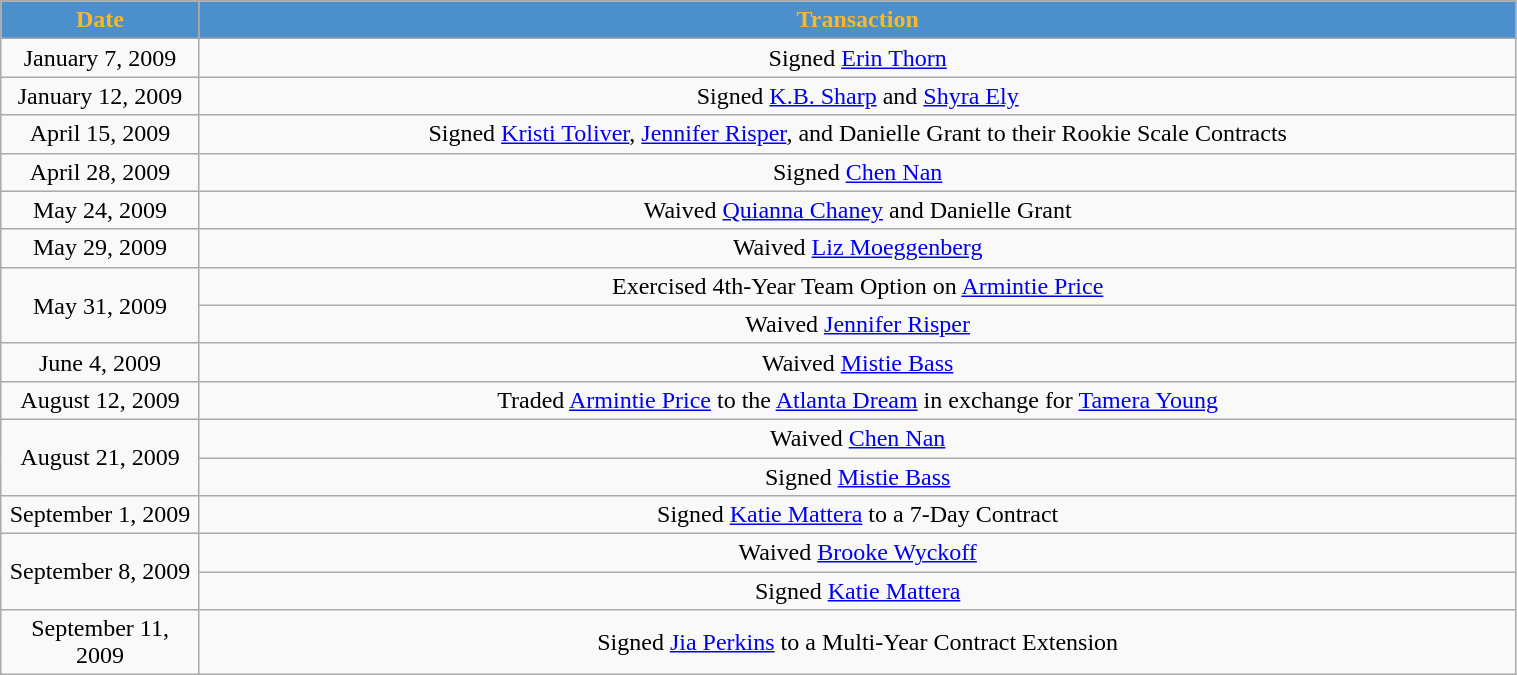<table class="wikitable" style="width:80%; text-align:center;">
<tr>
<th style="background:#4b90cc; color:#Fbb726" width=125">Date</th>
<th style="background:#4b90cc; color:#Fbb726" colspan=2>Transaction</th>
</tr>
<tr>
<td>January 7, 2009</td>
<td>Signed <a href='#'>Erin Thorn</a></td>
</tr>
<tr>
<td>January 12, 2009</td>
<td>Signed <a href='#'>K.B. Sharp</a> and <a href='#'>Shyra Ely</a></td>
</tr>
<tr>
<td>April 15, 2009</td>
<td>Signed <a href='#'>Kristi Toliver</a>, <a href='#'>Jennifer Risper</a>, and Danielle Grant to their Rookie Scale Contracts</td>
</tr>
<tr>
<td>April 28, 2009</td>
<td>Signed <a href='#'>Chen Nan</a></td>
</tr>
<tr>
<td>May 24, 2009</td>
<td>Waived <a href='#'>Quianna Chaney</a> and Danielle Grant</td>
</tr>
<tr>
<td>May 29, 2009</td>
<td>Waived <a href='#'>Liz Moeggenberg</a></td>
</tr>
<tr>
<td rowspan=2>May 31, 2009</td>
<td>Exercised 4th-Year Team Option on <a href='#'>Armintie Price</a></td>
</tr>
<tr>
<td>Waived <a href='#'>Jennifer Risper</a></td>
</tr>
<tr>
<td>June 4, 2009</td>
<td>Waived <a href='#'>Mistie Bass</a></td>
</tr>
<tr>
<td>August 12, 2009</td>
<td>Traded <a href='#'>Armintie Price</a> to the <a href='#'>Atlanta Dream</a> in exchange for <a href='#'>Tamera Young</a></td>
</tr>
<tr>
<td rowspan=2>August 21, 2009</td>
<td>Waived <a href='#'>Chen Nan</a></td>
</tr>
<tr>
<td>Signed <a href='#'>Mistie Bass</a></td>
</tr>
<tr>
<td>September 1, 2009</td>
<td>Signed <a href='#'>Katie Mattera</a> to a 7-Day Contract</td>
</tr>
<tr>
<td rowspan=2>September 8, 2009</td>
<td>Waived <a href='#'>Brooke Wyckoff</a></td>
</tr>
<tr>
<td>Signed <a href='#'>Katie Mattera</a></td>
</tr>
<tr>
<td>September 11, 2009</td>
<td>Signed <a href='#'>Jia Perkins</a> to a Multi-Year Contract Extension</td>
</tr>
</table>
